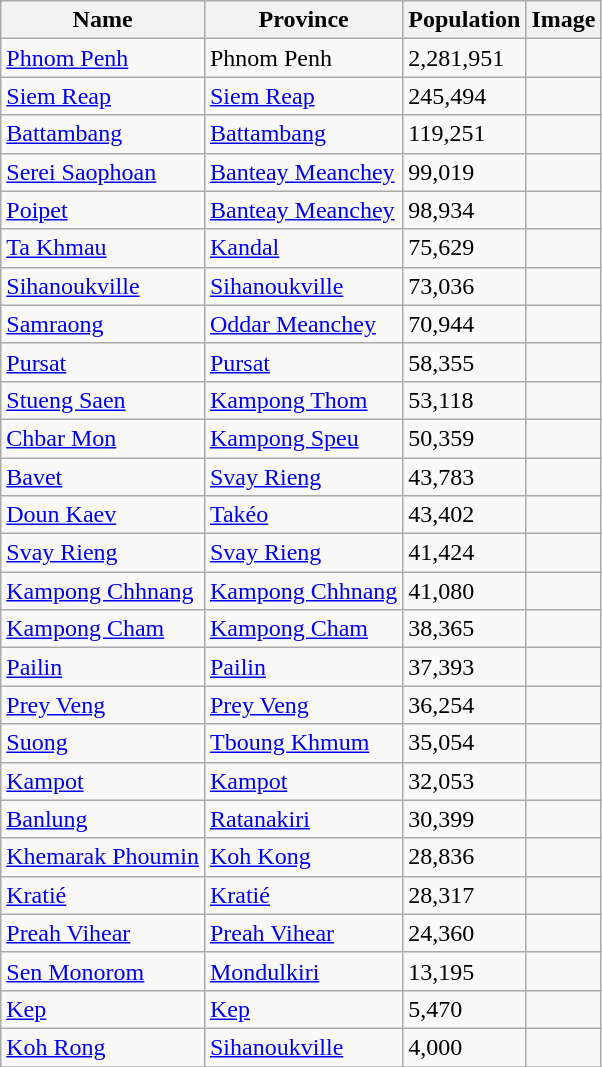<table class="wikitable sortable">
<tr>
<th>Name</th>
<th>Province</th>
<th>Population</th>
<th>Image</th>
</tr>
<tr>
<td><a href='#'>Phnom Penh</a></td>
<td>Phnom Penh</td>
<td>2,281,951</td>
<td></td>
</tr>
<tr>
<td><a href='#'>Siem Reap</a></td>
<td><a href='#'>Siem Reap</a></td>
<td>245,494</td>
<td></td>
</tr>
<tr>
<td><a href='#'>Battambang</a></td>
<td><a href='#'>Battambang</a></td>
<td>119,251</td>
<td></td>
</tr>
<tr>
<td><a href='#'>Serei Saophoan</a></td>
<td><a href='#'>Banteay Meanchey</a></td>
<td>99,019</td>
<td></td>
</tr>
<tr>
<td><a href='#'>Poipet</a></td>
<td><a href='#'>Banteay Meanchey</a></td>
<td>98,934</td>
<td></td>
</tr>
<tr>
<td><a href='#'>Ta Khmau</a></td>
<td><a href='#'>Kandal</a></td>
<td>75,629</td>
<td></td>
</tr>
<tr>
<td><a href='#'>Sihanoukville</a></td>
<td><a href='#'>Sihanoukville</a></td>
<td>73,036</td>
<td></td>
</tr>
<tr>
<td><a href='#'>Samraong</a></td>
<td><a href='#'>Oddar Meanchey</a></td>
<td>70,944</td>
<td></td>
</tr>
<tr>
<td><a href='#'>Pursat</a></td>
<td><a href='#'>Pursat</a></td>
<td>58,355</td>
<td></td>
</tr>
<tr>
<td><a href='#'>Stueng Saen</a></td>
<td><a href='#'>Kampong Thom</a></td>
<td>53,118</td>
<td></td>
</tr>
<tr>
<td><a href='#'>Chbar Mon</a></td>
<td><a href='#'>Kampong Speu</a></td>
<td>50,359</td>
<td></td>
</tr>
<tr>
<td><a href='#'>Bavet</a></td>
<td><a href='#'>Svay Rieng</a></td>
<td>43,783</td>
<td></td>
</tr>
<tr>
<td><a href='#'>Doun Kaev</a></td>
<td><a href='#'>Takéo</a></td>
<td>43,402</td>
<td></td>
</tr>
<tr>
<td><a href='#'>Svay Rieng</a></td>
<td><a href='#'>Svay Rieng</a></td>
<td>41,424</td>
<td></td>
</tr>
<tr>
<td><a href='#'>Kampong Chhnang</a></td>
<td><a href='#'>Kampong Chhnang</a></td>
<td>41,080</td>
<td></td>
</tr>
<tr>
<td><a href='#'>Kampong Cham</a></td>
<td><a href='#'>Kampong Cham</a></td>
<td>38,365</td>
<td></td>
</tr>
<tr>
<td><a href='#'>Pailin</a></td>
<td><a href='#'>Pailin</a></td>
<td>37,393</td>
<td></td>
</tr>
<tr>
<td><a href='#'>Prey Veng</a></td>
<td><a href='#'>Prey Veng</a></td>
<td>36,254</td>
<td></td>
</tr>
<tr>
<td><a href='#'>Suong</a></td>
<td><a href='#'>Tboung Khmum</a></td>
<td>35,054</td>
<td></td>
</tr>
<tr>
<td><a href='#'>Kampot</a></td>
<td><a href='#'>Kampot</a></td>
<td>32,053</td>
<td></td>
</tr>
<tr>
<td><a href='#'>Banlung</a></td>
<td><a href='#'>Ratanakiri</a></td>
<td>30,399</td>
<td></td>
</tr>
<tr>
<td><a href='#'>Khemarak Phoumin</a></td>
<td><a href='#'>Koh Kong</a></td>
<td>28,836</td>
<td></td>
</tr>
<tr>
<td><a href='#'>Kratié</a></td>
<td><a href='#'>Kratié</a></td>
<td>28,317</td>
<td></td>
</tr>
<tr>
<td><a href='#'>Preah Vihear</a></td>
<td><a href='#'>Preah Vihear</a></td>
<td>24,360</td>
<td></td>
</tr>
<tr>
<td><a href='#'>Sen Monorom</a></td>
<td><a href='#'>Mondulkiri</a></td>
<td>13,195</td>
<td></td>
</tr>
<tr>
<td><a href='#'>Kep</a></td>
<td><a href='#'>Kep</a></td>
<td>5,470</td>
<td></td>
</tr>
<tr>
<td><a href='#'>Koh Rong</a></td>
<td><a href='#'>Sihanoukville</a></td>
<td>4,000</td>
<td></td>
</tr>
<tr>
</tr>
</table>
